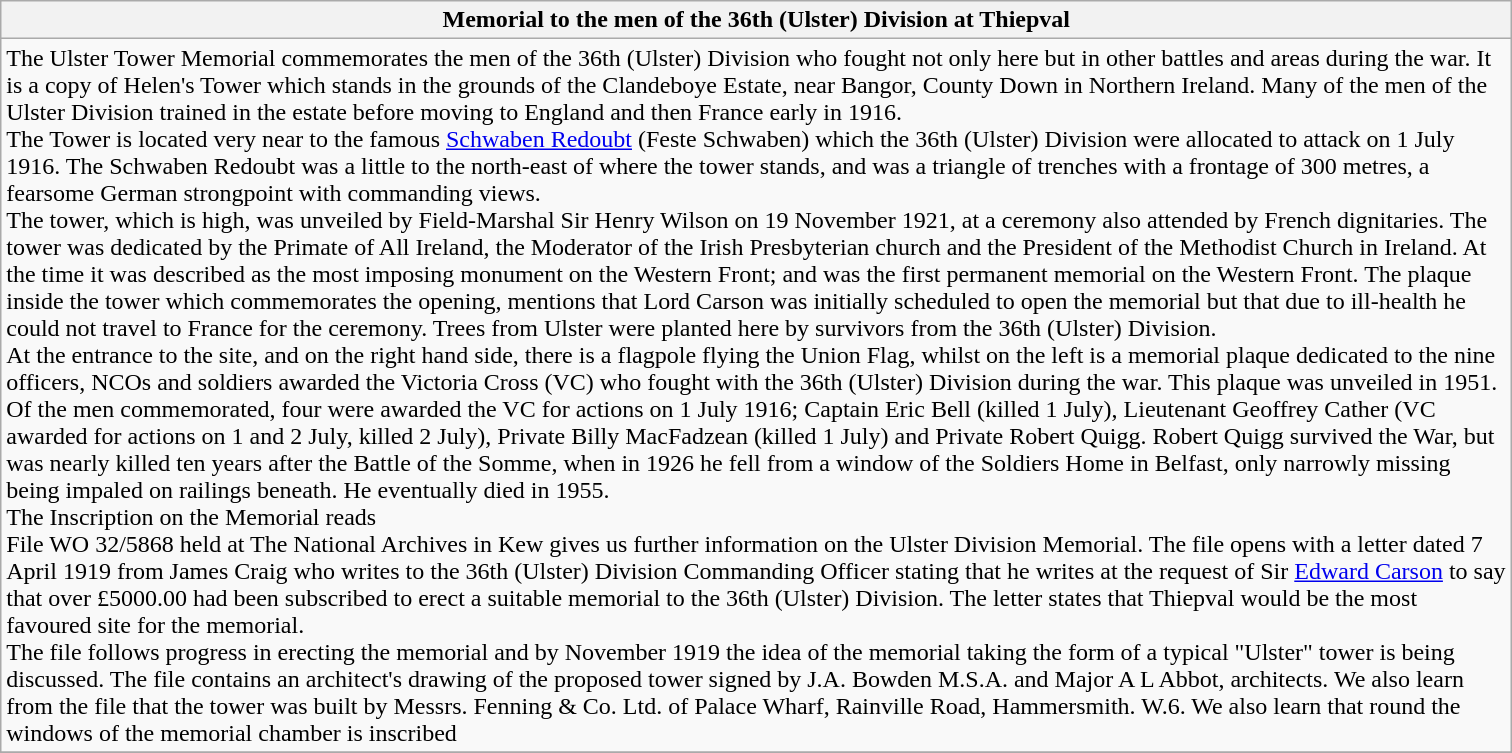<table class="wikitable sortable">
<tr>
<th scope="col" style="width:1000px;">Memorial to the men of the 36th (Ulster) Division at Thiepval</th>
</tr>
<tr>
<td>The Ulster Tower Memorial commemorates the men of the 36th (Ulster) Division who fought not only here but in other battles and areas during the war.  It is a copy of Helen's Tower which stands in the grounds of the Clandeboye Estate, near Bangor, County Down in Northern Ireland. Many of the men of the Ulster Division trained in the estate before moving to England and then France early in 1916.<br>
The Tower is located very near to the famous <a href='#'>Schwaben Redoubt</a> (Feste Schwaben) which the 36th (Ulster) Division were allocated to attack on 1 July 1916. The Schwaben Redoubt was a little to the north-east of where the tower stands, and was a triangle of trenches with a frontage of 300 metres, a fearsome German strongpoint with commanding views.<br>The tower, which is  high, was unveiled by Field-Marshal Sir Henry Wilson on 19 November 1921, at a ceremony also attended by French dignitaries. The tower was dedicated by the Primate of All Ireland, the Moderator of the Irish Presbyterian church and the President of the Methodist Church in Ireland. At the time it was described as the most imposing monument on the Western Front; and was the first permanent memorial on the Western Front. The plaque inside the tower which commemorates the opening, mentions that Lord Carson was initially scheduled to open the memorial but that due to ill-health he could not travel to France for the ceremony. Trees from Ulster were planted here by survivors from the 36th (Ulster) Division.<br>At the entrance to the site, and on the right hand side, there  is a flagpole flying the Union Flag, whilst on the left is a memorial plaque dedicated to the nine officers, NCOs and soldiers awarded the Victoria Cross (VC)  who fought with the 36th (Ulster) Division during the war. This plaque was unveiled in 1951. Of the men commemorated, four were awarded the VC for actions on 1 July 1916; Captain Eric Bell (killed 1 July), Lieutenant Geoffrey Cather (VC awarded for actions on 1 and 2 July, killed 2 July), Private Billy MacFadzean (killed 1 July) and Private Robert Quigg. Robert Quigg survived the War, but was nearly killed ten years after the Battle of the Somme, when in 1926 he fell from a window of the Soldiers Home in Belfast, only narrowly missing being impaled on railings beneath. He eventually died in 1955.<br>The Inscription on the Memorial reads <br>File WO 32/5868 held at The National Archives in Kew gives us further information on the Ulster Division Memorial. The file opens with a letter dated 7 April 1919 from James Craig who writes to the 36th (Ulster) Division Commanding Officer stating that he writes at the request of Sir <a href='#'>Edward Carson</a> to say that over £5000.00 had been subscribed to erect a suitable memorial to the 36th (Ulster) Division. The letter states that Thiepval would be the most favoured site for the memorial.<br>The file follows progress in erecting the memorial and by November 1919 the idea of the memorial taking the form of a typical "Ulster" tower is being discussed. The file contains an architect's drawing of the proposed tower signed by J.A. Bowden M.S.A. and Major A L Abbot, architects.  We also learn from the file that the tower was built by Messrs. Fenning & Co. Ltd. of Palace Wharf, Rainville Road, Hammersmith. W.6.  We also learn that round the windows of the memorial chamber is inscribed </td>
</tr>
<tr>
</tr>
</table>
